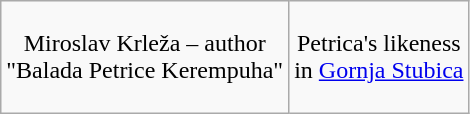<table class="wikitable" align=center valign=top cellspacing=2>
<tr bgcolor=transparent align=center valign=top>
<td><p>Miroslav Krleža – author<br>"Balada Petrice Kerempuha"</p></td>
<td><p>Petrica's likeness<br>in <a href='#'>Gornja Stubica</a></p></td>
</tr>
</table>
